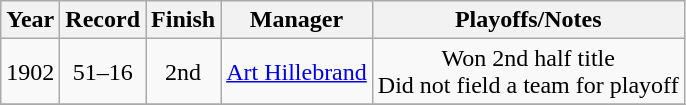<table class="wikitable" style="text-align:center">
<tr>
<th>Year</th>
<th>Record</th>
<th>Finish</th>
<th>Manager</th>
<th>Playoffs/Notes</th>
</tr>
<tr>
<td>1902</td>
<td>51–16</td>
<td>2nd</td>
<td><a href='#'>Art Hillebrand</a></td>
<td>Won 2nd half title<br>Did not field a team for playoff</td>
</tr>
<tr>
</tr>
</table>
